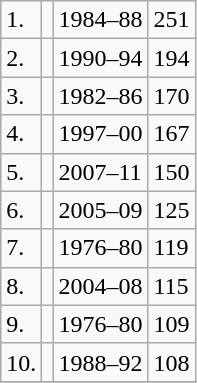<table class="wikitable sortable">
<tr>
<td>1.</td>
<td></td>
<td>1984–88</td>
<td>251</td>
</tr>
<tr>
<td>2.</td>
<td></td>
<td>1990–94</td>
<td>194</td>
</tr>
<tr>
<td>3.</td>
<td></td>
<td>1982–86</td>
<td>170</td>
</tr>
<tr>
<td>4.</td>
<td></td>
<td>1997–00</td>
<td>167</td>
</tr>
<tr>
<td>5.</td>
<td></td>
<td>2007–11</td>
<td>150</td>
</tr>
<tr>
<td>6.</td>
<td></td>
<td>2005–09</td>
<td>125</td>
</tr>
<tr>
<td>7.</td>
<td></td>
<td>1976–80</td>
<td>119</td>
</tr>
<tr>
<td>8.</td>
<td></td>
<td>2004–08</td>
<td>115</td>
</tr>
<tr>
<td>9.</td>
<td></td>
<td>1976–80</td>
<td>109</td>
</tr>
<tr>
<td>10.</td>
<td></td>
<td>1988–92</td>
<td>108</td>
</tr>
<tr>
</tr>
</table>
